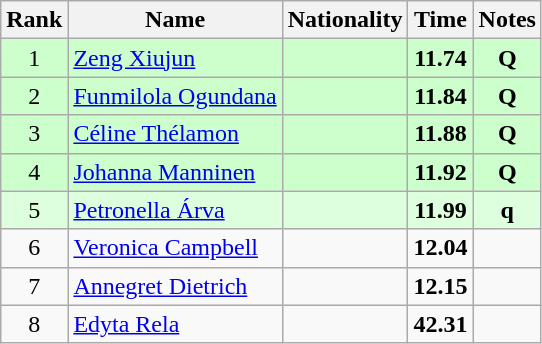<table class="wikitable sortable" style="text-align:center">
<tr>
<th>Rank</th>
<th>Name</th>
<th>Nationality</th>
<th>Time</th>
<th>Notes</th>
</tr>
<tr bgcolor=ccffcc>
<td>1</td>
<td align=left><a href='#'>Zeng Xiujun</a></td>
<td align=left></td>
<td><strong>11.74</strong></td>
<td><strong>Q</strong></td>
</tr>
<tr bgcolor=ccffcc>
<td>2</td>
<td align=left><a href='#'>Funmilola Ogundana</a></td>
<td align=left></td>
<td><strong>11.84</strong></td>
<td><strong>Q</strong></td>
</tr>
<tr bgcolor=ccffcc>
<td>3</td>
<td align=left><a href='#'>Céline Thélamon</a></td>
<td align=left></td>
<td><strong>11.88</strong></td>
<td><strong>Q</strong></td>
</tr>
<tr bgcolor=ccffcc>
<td>4</td>
<td align=left><a href='#'>Johanna Manninen</a></td>
<td align=left></td>
<td><strong>11.92</strong></td>
<td><strong>Q</strong></td>
</tr>
<tr bgcolor=ddffdd>
<td>5</td>
<td align=left><a href='#'>Petronella Árva</a></td>
<td align=left></td>
<td><strong>11.99</strong></td>
<td><strong>q</strong></td>
</tr>
<tr>
<td>6</td>
<td align=left><a href='#'>Veronica Campbell</a></td>
<td align=left></td>
<td><strong>12.04</strong></td>
<td></td>
</tr>
<tr>
<td>7</td>
<td align=left><a href='#'>Annegret Dietrich</a></td>
<td align=left></td>
<td><strong>12.15</strong></td>
<td></td>
</tr>
<tr>
<td>8</td>
<td align=left><a href='#'>Edyta Rela</a></td>
<td align=left></td>
<td><strong>42.31</strong></td>
<td></td>
</tr>
</table>
